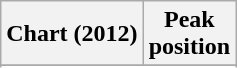<table class="wikitable">
<tr>
<th>Chart (2012)</th>
<th>Peak<br>position</th>
</tr>
<tr>
</tr>
<tr>
</tr>
</table>
